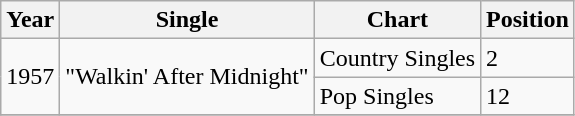<table class="wikitable">
<tr>
<th align="left">Year</th>
<th align="left">Single</th>
<th align="left">Chart</th>
<th align="left">Position</th>
</tr>
<tr>
<td align="left" rowspan="2">1957</td>
<td align="left" rowspan="2">"Walkin' After Midnight"</td>
<td align="left">Country Singles</td>
<td align="left">2</td>
</tr>
<tr>
<td align="left">Pop Singles</td>
<td align="left">12</td>
</tr>
<tr>
</tr>
</table>
